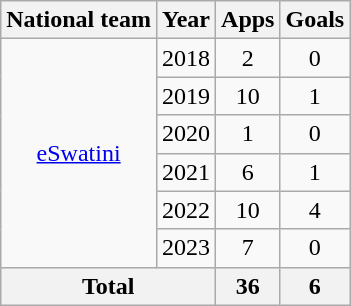<table class="wikitable" style="text-align:center">
<tr>
<th>National team</th>
<th>Year</th>
<th>Apps</th>
<th>Goals</th>
</tr>
<tr>
<td rowspan="6"><a href='#'>eSwatini</a></td>
<td>2018</td>
<td>2</td>
<td>0</td>
</tr>
<tr>
<td>2019</td>
<td>10</td>
<td>1</td>
</tr>
<tr>
<td>2020</td>
<td>1</td>
<td>0</td>
</tr>
<tr>
<td>2021</td>
<td>6</td>
<td>1</td>
</tr>
<tr>
<td>2022</td>
<td>10</td>
<td>4</td>
</tr>
<tr>
<td>2023</td>
<td>7</td>
<td>0</td>
</tr>
<tr>
<th colspan=2>Total</th>
<th>36</th>
<th>6</th>
</tr>
</table>
